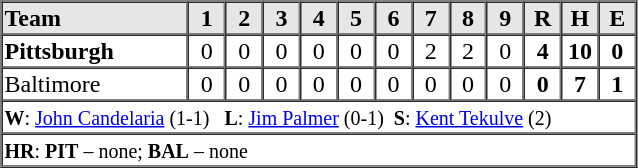<table border=1 cellspacing=0 width=425 style="margin-left:3em;">
<tr style="text-align:center; background-color:#e6e6e6;">
<th align=left width=25%>Team</th>
<th width=5%>1</th>
<th width=5%>2</th>
<th width=5%>3</th>
<th width=5%>4</th>
<th width=5%>5</th>
<th width=5%>6</th>
<th width=5%>7</th>
<th width=5%>8</th>
<th width=5%>9</th>
<th width=5%>R</th>
<th width=5%>H</th>
<th width=5%>E</th>
</tr>
<tr style="text-align:center;">
<td align=left><strong>Pittsburgh</strong></td>
<td>0</td>
<td>0</td>
<td>0</td>
<td>0</td>
<td>0</td>
<td>0</td>
<td>2</td>
<td>2</td>
<td>0</td>
<td><strong>4</strong></td>
<td><strong>10</strong></td>
<td><strong>0</strong></td>
</tr>
<tr style="text-align:center;">
<td align=left>Baltimore</td>
<td>0</td>
<td>0</td>
<td>0</td>
<td>0</td>
<td>0</td>
<td>0</td>
<td>0</td>
<td>0</td>
<td>0</td>
<td><strong>0</strong></td>
<td><strong>7</strong></td>
<td><strong>1</strong></td>
</tr>
<tr style="text-align:left;">
<td colspan=13><small><strong>W</strong>: <a href='#'>John Candelaria</a> (1-1)   <strong>L</strong>: <a href='#'>Jim Palmer</a> (0-1)  <strong>S</strong>: <a href='#'>Kent Tekulve</a> (2)</small></td>
</tr>
<tr style="text-align:left;">
<td colspan=13><small><strong>HR</strong>: <strong>PIT</strong> – none; <strong>BAL</strong> – none</small></td>
</tr>
</table>
